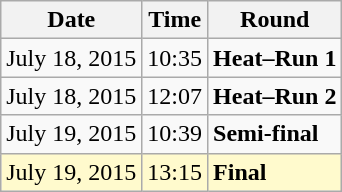<table class="wikitable">
<tr>
<th>Date</th>
<th>Time</th>
<th>Round</th>
</tr>
<tr>
<td>July 18, 2015</td>
<td>10:35</td>
<td><strong>Heat–Run 1</strong></td>
</tr>
<tr>
<td>July 18, 2015</td>
<td>12:07</td>
<td><strong>Heat–Run 2</strong></td>
</tr>
<tr>
<td>July 19, 2015</td>
<td>10:39</td>
<td><strong>Semi-final</strong></td>
</tr>
<tr style=background:lemonchiffon>
<td>July 19, 2015</td>
<td>13:15</td>
<td><strong>Final</strong></td>
</tr>
</table>
